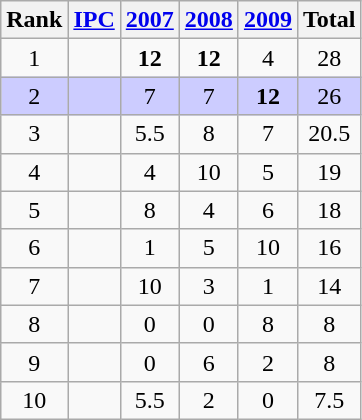<table class="wikitable">
<tr>
<th>Rank</th>
<th><a href='#'>IPC</a></th>
<th><a href='#'>2007</a></th>
<th><a href='#'>2008</a></th>
<th><a href='#'>2009</a></th>
<th>Total</th>
</tr>
<tr>
<td align="center">1</td>
<td></td>
<td align="center"><strong>12</strong></td>
<td align="center"><strong>12</strong></td>
<td align="center">4</td>
<td align="center">28</td>
</tr>
<tr bgcolor=#ccccff>
<td align="center">2</td>
<td></td>
<td align="center">7</td>
<td align="center">7</td>
<td align="center"><strong>12</strong></td>
<td align="center">26</td>
</tr>
<tr>
<td align="center">3</td>
<td></td>
<td align="center">5.5</td>
<td align="center">8</td>
<td align="center">7</td>
<td align="center">20.5</td>
</tr>
<tr>
<td align="center">4</td>
<td></td>
<td align="center">4</td>
<td align="center">10</td>
<td align="center">5</td>
<td align="center">19</td>
</tr>
<tr>
<td align="center">5</td>
<td></td>
<td align="center">8</td>
<td align="center">4</td>
<td align="center">6</td>
<td align="center">18</td>
</tr>
<tr>
<td align="center">6</td>
<td></td>
<td align="center">1</td>
<td align="center">5</td>
<td align="center">10</td>
<td align="center">16</td>
</tr>
<tr>
<td align="center">7</td>
<td></td>
<td align="center">10</td>
<td align="center">3</td>
<td align="center">1</td>
<td align="center">14</td>
</tr>
<tr>
<td align="center">8</td>
<td></td>
<td align="center">0</td>
<td align="center">0</td>
<td align="center">8</td>
<td align="center">8</td>
</tr>
<tr>
<td align="center">9</td>
<td></td>
<td align="center">0</td>
<td align="center">6</td>
<td align="center">2</td>
<td align="center">8</td>
</tr>
<tr>
<td align="center">10</td>
<td Japan></td>
<td align="center">5.5</td>
<td align="center">2</td>
<td align="center">0</td>
<td align="center">7.5</td>
</tr>
</table>
